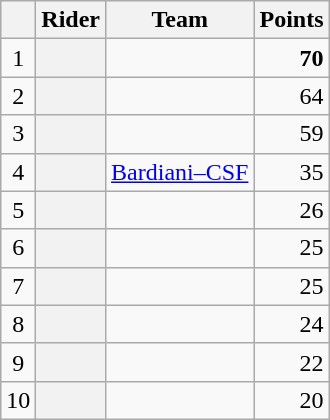<table class="wikitable plainrowheaders">
<tr>
<th></th>
<th>Rider</th>
<th>Team</th>
<th>Points</th>
</tr>
<tr>
<td style="text-align:center;">1</td>
<th scope="row"> </th>
<td></td>
<td style="text-align:right;"><strong>70</strong></td>
</tr>
<tr>
<td style="text-align:center;">2</td>
<th scope="row"></th>
<td></td>
<td style="text-align:right;">64</td>
</tr>
<tr>
<td style="text-align:center;">3</td>
<th scope="row"></th>
<td></td>
<td style="text-align:right;">59</td>
</tr>
<tr>
<td style="text-align:center;">4</td>
<th scope="row"></th>
<td><a href='#'>Bardiani–CSF</a></td>
<td style="text-align:right;">35</td>
</tr>
<tr>
<td style="text-align:center;">5</td>
<th scope="row"></th>
<td></td>
<td style="text-align:right;">26</td>
</tr>
<tr>
<td style="text-align:center;">6</td>
<th scope="row"> </th>
<td></td>
<td style="text-align:right;">25</td>
</tr>
<tr>
<td style="text-align:center;">7</td>
<th scope="row"></th>
<td></td>
<td style="text-align:right;">25</td>
</tr>
<tr>
<td style="text-align:center;">8</td>
<th scope="row"></th>
<td></td>
<td style="text-align:right;">24</td>
</tr>
<tr>
<td style="text-align:center;">9</td>
<th scope="row"></th>
<td></td>
<td style="text-align:right;">22</td>
</tr>
<tr>
<td style="text-align:center;">10</td>
<th scope="row"> </th>
<td></td>
<td style="text-align:right;">20</td>
</tr>
</table>
